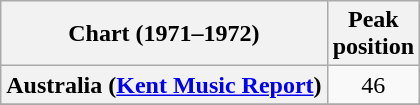<table class="wikitable sortable plainrowheaders" style="text-align:center">
<tr>
<th>Chart (1971–1972)</th>
<th>Peak<br>position</th>
</tr>
<tr>
<th scope="row">Australia (<a href='#'>Kent Music Report</a>)</th>
<td>46</td>
</tr>
<tr>
</tr>
<tr>
</tr>
</table>
